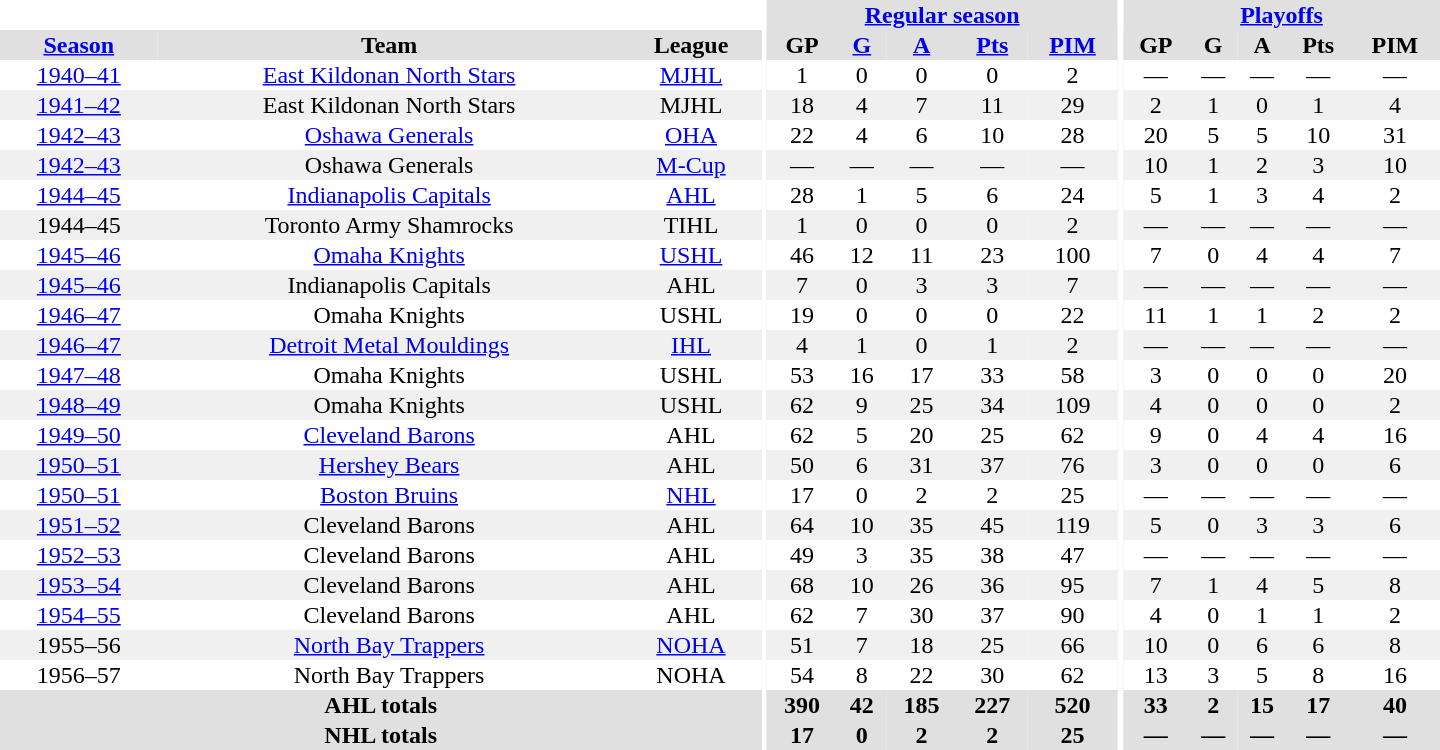<table border="0" cellpadding="1" cellspacing="0" style="text-align:center; width:60em">
<tr bgcolor="#e0e0e0">
<th colspan="3" bgcolor="#ffffff"></th>
<th rowspan="100" bgcolor="#ffffff"></th>
<th colspan="5"><a href='#'>Regular season</a></th>
<th rowspan="100" bgcolor="#ffffff"></th>
<th colspan="5"><a href='#'>Playoffs</a></th>
</tr>
<tr bgcolor="#e0e0e0">
<th><a href='#'>Season</a></th>
<th>Team</th>
<th>League</th>
<th>GP</th>
<th><a href='#'>G</a></th>
<th><a href='#'>A</a></th>
<th><a href='#'>Pts</a></th>
<th><a href='#'>PIM</a></th>
<th>GP</th>
<th>G</th>
<th>A</th>
<th>Pts</th>
<th>PIM</th>
</tr>
<tr>
<td><a href='#'>1940–41</a></td>
<td><a href='#'>East Kildonan North Stars</a></td>
<td><a href='#'>MJHL</a></td>
<td>1</td>
<td>0</td>
<td>0</td>
<td>0</td>
<td>2</td>
<td>—</td>
<td>—</td>
<td>—</td>
<td>—</td>
<td>—</td>
</tr>
<tr bgcolor="#f0f0f0">
<td><a href='#'>1941–42</a></td>
<td>East Kildonan North Stars</td>
<td>MJHL</td>
<td>18</td>
<td>4</td>
<td>7</td>
<td>11</td>
<td>29</td>
<td>2</td>
<td>1</td>
<td>0</td>
<td>1</td>
<td>4</td>
</tr>
<tr>
<td><a href='#'>1942–43</a></td>
<td><a href='#'>Oshawa Generals</a></td>
<td><a href='#'>OHA</a></td>
<td>22</td>
<td>4</td>
<td>6</td>
<td>10</td>
<td>28</td>
<td>20</td>
<td>5</td>
<td>5</td>
<td>10</td>
<td>31</td>
</tr>
<tr bgcolor="#f0f0f0">
<td><a href='#'>1942–43</a></td>
<td>Oshawa Generals</td>
<td><a href='#'>M-Cup</a></td>
<td>—</td>
<td>—</td>
<td>—</td>
<td>—</td>
<td>—</td>
<td>10</td>
<td>1</td>
<td>2</td>
<td>3</td>
<td>10</td>
</tr>
<tr>
<td><a href='#'>1944–45</a></td>
<td><a href='#'>Indianapolis Capitals</a></td>
<td><a href='#'>AHL</a></td>
<td>28</td>
<td>1</td>
<td>5</td>
<td>6</td>
<td>24</td>
<td>5</td>
<td>1</td>
<td>3</td>
<td>4</td>
<td>2</td>
</tr>
<tr bgcolor="#f0f0f0">
<td>1944–45</td>
<td>Toronto Army Shamrocks</td>
<td>TIHL</td>
<td>1</td>
<td>0</td>
<td>0</td>
<td>0</td>
<td>2</td>
<td>—</td>
<td>—</td>
<td>—</td>
<td>—</td>
<td>—</td>
</tr>
<tr>
<td><a href='#'>1945–46</a></td>
<td><a href='#'>Omaha Knights</a></td>
<td><a href='#'>USHL</a></td>
<td>46</td>
<td>12</td>
<td>11</td>
<td>23</td>
<td>100</td>
<td>7</td>
<td>0</td>
<td>4</td>
<td>4</td>
<td>7</td>
</tr>
<tr bgcolor="#f0f0f0">
<td><a href='#'>1945–46</a></td>
<td>Indianapolis Capitals</td>
<td>AHL</td>
<td>7</td>
<td>0</td>
<td>3</td>
<td>3</td>
<td>7</td>
<td>—</td>
<td>—</td>
<td>—</td>
<td>—</td>
<td>—</td>
</tr>
<tr>
<td><a href='#'>1946–47</a></td>
<td>Omaha Knights</td>
<td>USHL</td>
<td>19</td>
<td>0</td>
<td>0</td>
<td>0</td>
<td>22</td>
<td>11</td>
<td>1</td>
<td>1</td>
<td>2</td>
<td>2</td>
</tr>
<tr bgcolor="#f0f0f0">
<td><a href='#'>1946–47</a></td>
<td><a href='#'>Detroit Metal Mouldings</a></td>
<td><a href='#'>IHL</a></td>
<td>4</td>
<td>1</td>
<td>0</td>
<td>1</td>
<td>2</td>
<td>—</td>
<td>—</td>
<td>—</td>
<td>—</td>
<td>—</td>
</tr>
<tr>
<td><a href='#'>1947–48</a></td>
<td>Omaha Knights</td>
<td>USHL</td>
<td>53</td>
<td>16</td>
<td>17</td>
<td>33</td>
<td>58</td>
<td>3</td>
<td>0</td>
<td>0</td>
<td>0</td>
<td>20</td>
</tr>
<tr bgcolor="#f0f0f0">
<td><a href='#'>1948–49</a></td>
<td>Omaha Knights</td>
<td>USHL</td>
<td>62</td>
<td>9</td>
<td>25</td>
<td>34</td>
<td>109</td>
<td>4</td>
<td>0</td>
<td>0</td>
<td>0</td>
<td>2</td>
</tr>
<tr>
<td><a href='#'>1949–50</a></td>
<td><a href='#'>Cleveland Barons</a></td>
<td>AHL</td>
<td>62</td>
<td>5</td>
<td>20</td>
<td>25</td>
<td>62</td>
<td>9</td>
<td>0</td>
<td>4</td>
<td>4</td>
<td>16</td>
</tr>
<tr bgcolor="#f0f0f0">
<td><a href='#'>1950–51</a></td>
<td><a href='#'>Hershey Bears</a></td>
<td>AHL</td>
<td>50</td>
<td>6</td>
<td>31</td>
<td>37</td>
<td>76</td>
<td>3</td>
<td>0</td>
<td>0</td>
<td>0</td>
<td>6</td>
</tr>
<tr>
<td><a href='#'>1950–51</a></td>
<td><a href='#'>Boston Bruins</a></td>
<td><a href='#'>NHL</a></td>
<td>17</td>
<td>0</td>
<td>2</td>
<td>2</td>
<td>25</td>
<td>—</td>
<td>—</td>
<td>—</td>
<td>—</td>
<td>—</td>
</tr>
<tr bgcolor="#f0f0f0">
<td><a href='#'>1951–52</a></td>
<td>Cleveland Barons</td>
<td>AHL</td>
<td>64</td>
<td>10</td>
<td>35</td>
<td>45</td>
<td>119</td>
<td>5</td>
<td>0</td>
<td>3</td>
<td>3</td>
<td>6</td>
</tr>
<tr>
<td><a href='#'>1952–53</a></td>
<td>Cleveland Barons</td>
<td>AHL</td>
<td>49</td>
<td>3</td>
<td>35</td>
<td>38</td>
<td>47</td>
<td>—</td>
<td>—</td>
<td>—</td>
<td>—</td>
<td>—</td>
</tr>
<tr bgcolor="#f0f0f0">
<td><a href='#'>1953–54</a></td>
<td>Cleveland Barons</td>
<td>AHL</td>
<td>68</td>
<td>10</td>
<td>26</td>
<td>36</td>
<td>95</td>
<td>7</td>
<td>1</td>
<td>4</td>
<td>5</td>
<td>8</td>
</tr>
<tr>
<td><a href='#'>1954–55</a></td>
<td>Cleveland Barons</td>
<td>AHL</td>
<td>62</td>
<td>7</td>
<td>30</td>
<td>37</td>
<td>90</td>
<td>4</td>
<td>0</td>
<td>1</td>
<td>1</td>
<td>2</td>
</tr>
<tr bgcolor="#f0f0f0">
<td>1955–56</td>
<td><a href='#'>North Bay Trappers</a></td>
<td><a href='#'>NOHA</a></td>
<td>51</td>
<td>7</td>
<td>18</td>
<td>25</td>
<td>66</td>
<td>10</td>
<td>0</td>
<td>6</td>
<td>6</td>
<td>8</td>
</tr>
<tr>
<td>1956–57</td>
<td>North Bay Trappers</td>
<td>NOHA</td>
<td>54</td>
<td>8</td>
<td>22</td>
<td>30</td>
<td>62</td>
<td>13</td>
<td>3</td>
<td>5</td>
<td>8</td>
<td>16</td>
</tr>
<tr bgcolor="#e0e0e0">
<th colspan="3">AHL totals</th>
<th>390</th>
<th>42</th>
<th>185</th>
<th>227</th>
<th>520</th>
<th>33</th>
<th>2</th>
<th>15</th>
<th>17</th>
<th>40</th>
</tr>
<tr bgcolor="#e0e0e0">
<th colspan="3">NHL totals</th>
<th>17</th>
<th>0</th>
<th>2</th>
<th>2</th>
<th>25</th>
<th>—</th>
<th>—</th>
<th>—</th>
<th>—</th>
<th>—</th>
</tr>
</table>
